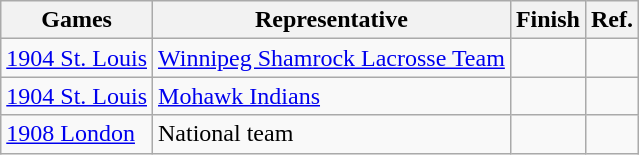<table class="wikitable sortable">
<tr>
<th>Games</th>
<th>Representative</th>
<th>Finish</th>
<th class="unsortable">Ref.</th>
</tr>
<tr>
<td><a href='#'>1904 St. Louis</a></td>
<td><a href='#'>Winnipeg Shamrock Lacrosse Team</a></td>
<td></td>
<td align=center></td>
</tr>
<tr>
<td><a href='#'>1904 St. Louis</a></td>
<td><a href='#'>Mohawk Indians</a></td>
<td></td>
<td align=center></td>
</tr>
<tr>
<td><a href='#'>1908 London</a></td>
<td>National team</td>
<td></td>
<td align=center></td>
</tr>
</table>
